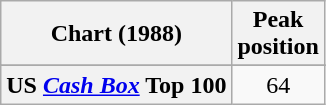<table class="wikitable sortable plainrowheaders" style="text-align:center">
<tr>
<th>Chart (1988)</th>
<th>Peak<br>position</th>
</tr>
<tr>
</tr>
<tr>
</tr>
<tr>
<th scope="row">US <a href='#'><em>Cash Box</em></a> Top 100</th>
<td>64</td>
</tr>
</table>
